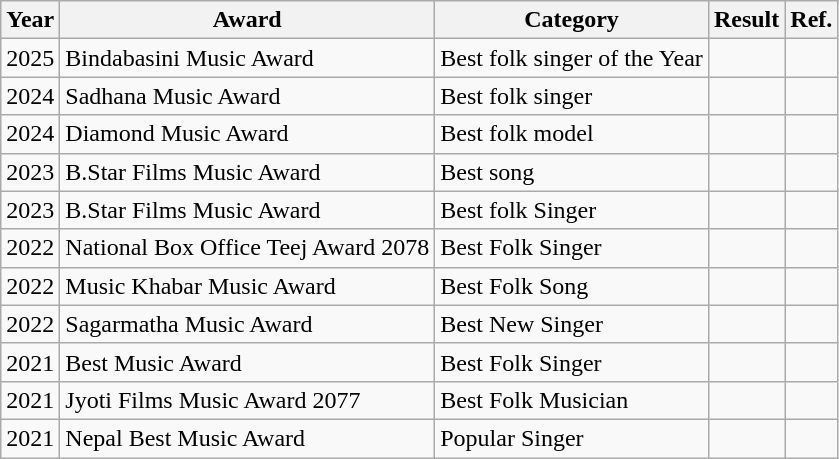<table class="wikitable">
<tr>
<th>Year</th>
<th>Award</th>
<th>Category</th>
<th>Result</th>
<th>Ref.</th>
</tr>
<tr>
<td>2025</td>
<td>Bindabasini Music Award</td>
<td>Best folk singer of the Year</td>
<td></td>
<td></td>
</tr>
<tr>
<td>2024</td>
<td>Sadhana Music Award</td>
<td>Best folk singer</td>
<td></td>
<td></td>
</tr>
<tr>
<td>2024</td>
<td>Diamond Music Award</td>
<td>Best folk model</td>
<td></td>
<td></td>
</tr>
<tr>
<td>2023</td>
<td>B.Star Films Music Award</td>
<td>Best song</td>
<td></td>
<td></td>
</tr>
<tr>
<td>2023</td>
<td>B.Star Films Music Award</td>
<td>Best folk Singer</td>
<td></td>
<td></td>
</tr>
<tr>
<td>2022</td>
<td>National Box Office Teej Award 2078</td>
<td>Best Folk Singer</td>
<td></td>
<td></td>
</tr>
<tr>
<td>2022</td>
<td>Music Khabar Music Award</td>
<td>Best Folk Song</td>
<td></td>
<td></td>
</tr>
<tr>
<td>2022</td>
<td>Sagarmatha Music Award</td>
<td>Best New Singer</td>
<td></td>
<td></td>
</tr>
<tr>
<td>2021</td>
<td>Best Music Award</td>
<td>Best Folk Singer</td>
<td></td>
<td></td>
</tr>
<tr>
<td>2021</td>
<td>Jyoti Films Music Award 2077</td>
<td>Best Folk Musician</td>
<td></td>
<td></td>
</tr>
<tr>
<td>2021</td>
<td>Nepal Best Music Award</td>
<td>Popular Singer</td>
<td></td>
<td></td>
</tr>
</table>
